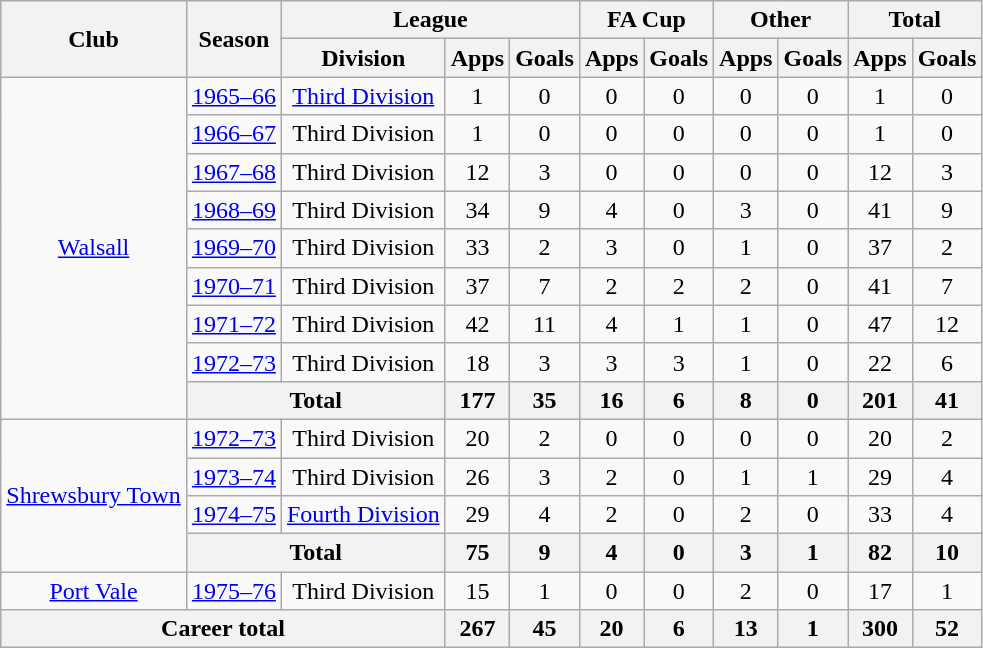<table class="wikitable" style="text-align: center;">
<tr>
<th rowspan="2">Club</th>
<th rowspan="2">Season</th>
<th colspan="3">League</th>
<th colspan="2">FA Cup</th>
<th colspan="2">Other</th>
<th colspan="2">Total</th>
</tr>
<tr>
<th>Division</th>
<th>Apps</th>
<th>Goals</th>
<th>Apps</th>
<th>Goals</th>
<th>Apps</th>
<th>Goals</th>
<th>Apps</th>
<th>Goals</th>
</tr>
<tr>
<td rowspan="9"><a href='#'>Walsall</a></td>
<td><a href='#'>1965–66</a></td>
<td><a href='#'>Third Division</a></td>
<td>1</td>
<td>0</td>
<td>0</td>
<td>0</td>
<td>0</td>
<td>0</td>
<td>1</td>
<td>0</td>
</tr>
<tr>
<td><a href='#'>1966–67</a></td>
<td>Third Division</td>
<td>1</td>
<td>0</td>
<td>0</td>
<td>0</td>
<td>0</td>
<td>0</td>
<td>1</td>
<td>0</td>
</tr>
<tr>
<td><a href='#'>1967–68</a></td>
<td>Third Division</td>
<td>12</td>
<td>3</td>
<td>0</td>
<td>0</td>
<td>0</td>
<td>0</td>
<td>12</td>
<td>3</td>
</tr>
<tr>
<td><a href='#'>1968–69</a></td>
<td>Third Division</td>
<td>34</td>
<td>9</td>
<td>4</td>
<td>0</td>
<td>3</td>
<td>0</td>
<td>41</td>
<td>9</td>
</tr>
<tr>
<td><a href='#'>1969–70</a></td>
<td>Third Division</td>
<td>33</td>
<td>2</td>
<td>3</td>
<td>0</td>
<td>1</td>
<td>0</td>
<td>37</td>
<td>2</td>
</tr>
<tr>
<td><a href='#'>1970–71</a></td>
<td>Third Division</td>
<td>37</td>
<td>7</td>
<td>2</td>
<td>2</td>
<td>2</td>
<td>0</td>
<td>41</td>
<td>7</td>
</tr>
<tr>
<td><a href='#'>1971–72</a></td>
<td>Third Division</td>
<td>42</td>
<td>11</td>
<td>4</td>
<td>1</td>
<td>1</td>
<td>0</td>
<td>47</td>
<td>12</td>
</tr>
<tr>
<td><a href='#'>1972–73</a></td>
<td>Third Division</td>
<td>18</td>
<td>3</td>
<td>3</td>
<td>3</td>
<td>1</td>
<td>0</td>
<td>22</td>
<td>6</td>
</tr>
<tr>
<th colspan="2">Total</th>
<th>177</th>
<th>35</th>
<th>16</th>
<th>6</th>
<th>8</th>
<th>0</th>
<th>201</th>
<th>41</th>
</tr>
<tr>
<td rowspan="4"><a href='#'>Shrewsbury Town</a></td>
<td><a href='#'>1972–73</a></td>
<td>Third Division</td>
<td>20</td>
<td>2</td>
<td>0</td>
<td>0</td>
<td>0</td>
<td>0</td>
<td>20</td>
<td>2</td>
</tr>
<tr>
<td><a href='#'>1973–74</a></td>
<td>Third Division</td>
<td>26</td>
<td>3</td>
<td>2</td>
<td>0</td>
<td>1</td>
<td>1</td>
<td>29</td>
<td>4</td>
</tr>
<tr>
<td><a href='#'>1974–75</a></td>
<td><a href='#'>Fourth Division</a></td>
<td>29</td>
<td>4</td>
<td>2</td>
<td>0</td>
<td>2</td>
<td>0</td>
<td>33</td>
<td>4</td>
</tr>
<tr>
<th colspan="2">Total</th>
<th>75</th>
<th>9</th>
<th>4</th>
<th>0</th>
<th>3</th>
<th>1</th>
<th>82</th>
<th>10</th>
</tr>
<tr>
<td><a href='#'>Port Vale</a></td>
<td><a href='#'>1975–76</a></td>
<td>Third Division</td>
<td>15</td>
<td>1</td>
<td>0</td>
<td>0</td>
<td>2</td>
<td>0</td>
<td>17</td>
<td>1</td>
</tr>
<tr>
<th colspan="3">Career total</th>
<th>267</th>
<th>45</th>
<th>20</th>
<th>6</th>
<th>13</th>
<th>1</th>
<th>300</th>
<th>52</th>
</tr>
</table>
